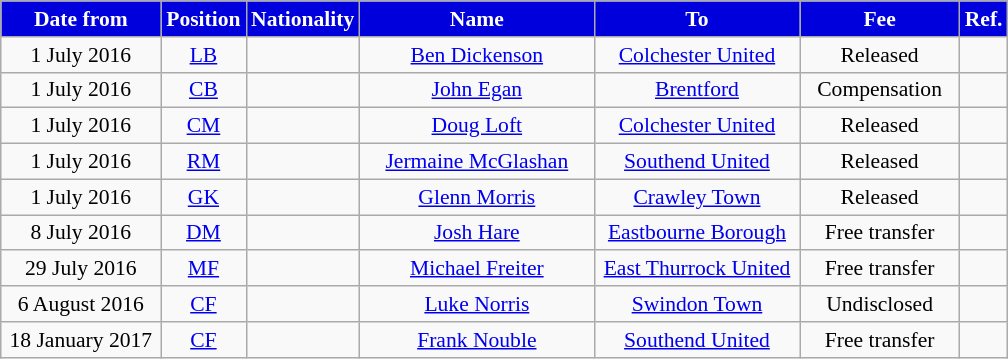<table class="wikitable"  style="text-align:center; font-size:90%; ">
<tr>
<th style="background:#0000DD; color:#FFFFFF; width:100px;">Date from</th>
<th style="background:#0000DD; color:#FFFFFF; width:50px;">Position</th>
<th style="background:#0000DD; color:#FFFFFF; width:50px;">Nationality</th>
<th style="background:#0000DD; color:#FFFFFF; width:150px;">Name</th>
<th style="background:#0000DD; color:#FFFFFF; width:130px;">To</th>
<th style="background:#0000DD; color:#FFFFFF; width:100px;">Fee</th>
<th style="background:#0000DD; color:#FFFFFF; width:25px;">Ref.</th>
</tr>
<tr>
<td>1 July 2016</td>
<td><a href='#'>LB</a></td>
<td></td>
<td><a href='#'>Ben Dickenson</a></td>
<td><a href='#'>Colchester United</a> </td>
<td>Released</td>
<td></td>
</tr>
<tr>
<td>1 July 2016</td>
<td><a href='#'>CB</a></td>
<td></td>
<td><a href='#'>John Egan</a></td>
<td><a href='#'>Brentford</a></td>
<td>Compensation</td>
<td></td>
</tr>
<tr>
<td>1 July 2016</td>
<td><a href='#'>CM</a></td>
<td></td>
<td><a href='#'>Doug Loft</a></td>
<td><a href='#'>Colchester United</a> </td>
<td>Released</td>
<td></td>
</tr>
<tr>
<td>1 July 2016</td>
<td><a href='#'>RM</a></td>
<td></td>
<td><a href='#'>Jermaine McGlashan</a></td>
<td><a href='#'>Southend United</a> </td>
<td>Released</td>
<td></td>
</tr>
<tr>
<td>1 July 2016</td>
<td><a href='#'>GK</a></td>
<td></td>
<td><a href='#'>Glenn Morris</a></td>
<td><a href='#'>Crawley Town</a> </td>
<td>Released</td>
<td></td>
</tr>
<tr>
<td>8 July 2016</td>
<td><a href='#'>DM</a></td>
<td></td>
<td><a href='#'>Josh Hare</a></td>
<td><a href='#'>Eastbourne Borough</a></td>
<td>Free transfer</td>
<td></td>
</tr>
<tr>
<td>29 July 2016</td>
<td><a href='#'>MF</a></td>
<td></td>
<td><a href='#'>Michael Freiter</a></td>
<td><a href='#'>East Thurrock United</a></td>
<td>Free transfer</td>
<td></td>
</tr>
<tr>
<td>6 August 2016</td>
<td><a href='#'>CF</a></td>
<td></td>
<td><a href='#'>Luke Norris</a></td>
<td><a href='#'>Swindon Town</a></td>
<td>Undisclosed</td>
<td></td>
</tr>
<tr>
<td>18 January 2017</td>
<td><a href='#'>CF</a></td>
<td></td>
<td><a href='#'>Frank Nouble</a></td>
<td><a href='#'>Southend United</a></td>
<td>Free transfer</td>
<td></td>
</tr>
</table>
